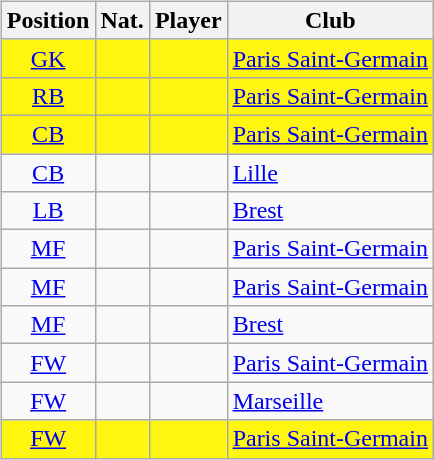<table style="width:100%;">
<tr>
<td width="50%"><br><table class="sortable wikitable" style="text-align: center">
<tr>
<th>Position</th>
<th>Nat.</th>
<th>Player</th>
<th>Club</th>
</tr>
<tr bgcolor=#FFF60F>
<td><a href='#'>GK</a></td>
<td></td>
<td align=left></td>
<td align=left><a href='#'>Paris Saint-Germain</a></td>
</tr>
<tr bgcolor=#FFF60F>
<td><a href='#'>RB</a></td>
<td></td>
<td align=left></td>
<td align=left><a href='#'>Paris Saint-Germain</a></td>
</tr>
<tr bgcolor=#FFF60F>
<td><a href='#'>CB</a></td>
<td></td>
<td align=left></td>
<td align=left><a href='#'>Paris Saint-Germain</a></td>
</tr>
<tr>
<td><a href='#'>CB</a></td>
<td></td>
<td align=left></td>
<td align=left><a href='#'>Lille</a></td>
</tr>
<tr>
<td><a href='#'>LB</a></td>
<td></td>
<td align=left></td>
<td align=left><a href='#'>Brest</a></td>
</tr>
<tr>
<td><a href='#'>MF</a></td>
<td></td>
<td align=left></td>
<td align=left><a href='#'>Paris Saint-Germain</a></td>
</tr>
<tr>
<td><a href='#'>MF</a></td>
<td></td>
<td align=left></td>
<td align=left><a href='#'>Paris Saint-Germain</a></td>
</tr>
<tr>
<td><a href='#'>MF</a></td>
<td></td>
<td align=left></td>
<td align=left><a href='#'>Brest</a></td>
</tr>
<tr>
<td><a href='#'>FW</a></td>
<td></td>
<td align=left></td>
<td align=left><a href='#'>Paris Saint-Germain</a></td>
</tr>
<tr -bgcolor=#FFF60F>
<td><a href='#'>FW</a></td>
<td></td>
<td align=left></td>
<td align=left><a href='#'>Marseille</a></td>
</tr>
<tr bgcolor=#FFF60F>
<td><a href='#'>FW</a></td>
<td></td>
<td align=left></td>
<td align=left><a href='#'>Paris Saint-Germain</a></td>
</tr>
</table>
</td>
<td width="50%"><br><div>












</div></td>
</tr>
</table>
